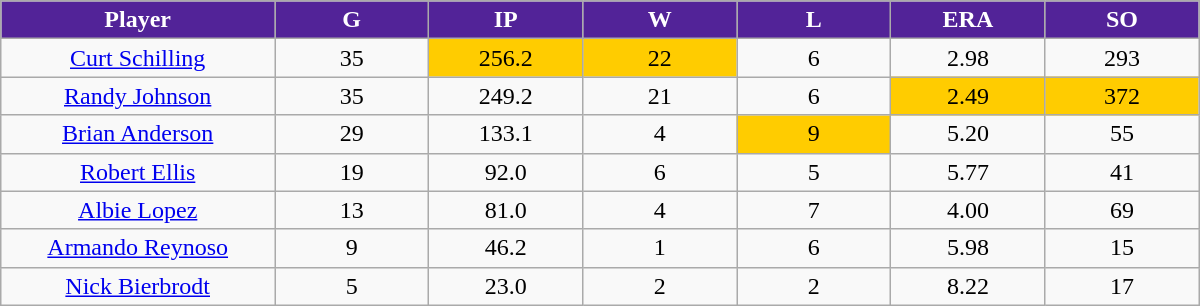<table class="wikitable sortable">
<tr>
<th style="background:#522398;color:white;" width="16%">Player</th>
<th style="background:#522398;color:white;" width="9%">G</th>
<th style="background:#522398;color:white;" width="9%">IP</th>
<th style="background:#522398;color:white;" width="9%">W</th>
<th style="background:#522398;color:white;" width="9%">L</th>
<th style="background:#522398;color:white;" width="9%">ERA</th>
<th style="background:#522398;color:white;" width="9%">SO</th>
</tr>
<tr align="center">
<td><a href='#'>Curt Schilling</a></td>
<td>35</td>
<td bgcolor="#FFCC00">256.2</td>
<td bgcolor="#FFCC00">22</td>
<td>6</td>
<td>2.98</td>
<td>293</td>
</tr>
<tr align="center">
<td><a href='#'>Randy Johnson</a></td>
<td>35</td>
<td>249.2</td>
<td>21</td>
<td>6</td>
<td bgcolor="#FFCC00">2.49</td>
<td bgcolor="#FFCC00">372</td>
</tr>
<tr align="center">
<td><a href='#'>Brian Anderson</a></td>
<td>29</td>
<td>133.1</td>
<td>4</td>
<td bgcolor="#FFCC00">9</td>
<td>5.20</td>
<td>55</td>
</tr>
<tr align="center">
<td><a href='#'>Robert Ellis</a></td>
<td>19</td>
<td>92.0</td>
<td>6</td>
<td>5</td>
<td>5.77</td>
<td>41</td>
</tr>
<tr align="center">
<td><a href='#'>Albie Lopez</a></td>
<td>13</td>
<td>81.0</td>
<td>4</td>
<td>7</td>
<td>4.00</td>
<td>69</td>
</tr>
<tr align="center">
<td><a href='#'>Armando Reynoso</a></td>
<td>9</td>
<td>46.2</td>
<td>1</td>
<td>6</td>
<td>5.98</td>
<td>15</td>
</tr>
<tr align="center">
<td><a href='#'>Nick Bierbrodt</a></td>
<td>5</td>
<td>23.0</td>
<td>2</td>
<td>2</td>
<td>8.22</td>
<td>17</td>
</tr>
</table>
